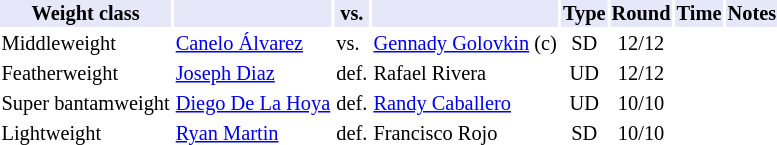<table class="toccolours" style="font-size: 85%;">
<tr>
<th style="background:#e6e8fa; color:#000; text-align:center;">Weight class</th>
<th style="background:#e6e8fa; color:#000; text-align:center;"></th>
<th style="background:#e6e8fa; color:#000; text-align:center;">vs.</th>
<th style="background:#e6e8fa; color:#000; text-align:center;"></th>
<th style="background:#e6e8fa; color:#000; text-align:center;">Type</th>
<th style="background:#e6e8fa; color:#000; text-align:center;">Round</th>
<th style="background:#e6e8fa; color:#000; text-align:center;">Time</th>
<th style="background:#e6e8fa; color:#000; text-align:center;">Notes</th>
</tr>
<tr>
<td>Middleweight</td>
<td><a href='#'>Canelo Álvarez</a></td>
<td>vs.</td>
<td><a href='#'>Gennady Golovkin</a> (c)</td>
<td align=center>SD</td>
<td align=center>12/12</td>
<td></td>
<td></td>
</tr>
<tr>
<td>Featherweight</td>
<td><a href='#'>Joseph Diaz</a></td>
<td>def.</td>
<td>Rafael Rivera</td>
<td align=center>UD</td>
<td align=center>12/12</td>
<td></td>
<td></td>
</tr>
<tr>
<td>Super bantamweight</td>
<td><a href='#'>Diego De La Hoya</a></td>
<td>def.</td>
<td><a href='#'>Randy Caballero</a></td>
<td align=center>UD</td>
<td align=center>10/10</td>
<td></td>
<td></td>
</tr>
<tr>
<td>Lightweight</td>
<td><a href='#'>Ryan Martin</a></td>
<td>def.</td>
<td>Francisco Rojo</td>
<td align=center>SD</td>
<td align=center>10/10</td>
<td></td>
<td></td>
</tr>
</table>
